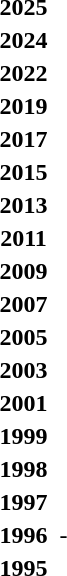<table>
<tr>
<th>2025</th>
<td></td>
<td></td>
<td></td>
</tr>
<tr>
<th>2024</th>
<td></td>
<td></td>
<td></td>
</tr>
<tr>
<th>2022</th>
<td></td>
<td></td>
<td></td>
</tr>
<tr>
<th>2019</th>
<td></td>
<td></td>
<td></td>
</tr>
<tr>
<th>2017</th>
<td></td>
<td></td>
<td></td>
</tr>
<tr>
<th>2015</th>
<td></td>
<td></td>
<td></td>
</tr>
<tr>
<th>2013</th>
<td></td>
<td></td>
<td></td>
</tr>
<tr>
<th>2011</th>
<td></td>
<td></td>
<td></td>
</tr>
<tr>
<th>2009</th>
<td></td>
<td></td>
<td></td>
</tr>
<tr>
<th>2007</th>
<td></td>
<td></td>
<td></td>
</tr>
<tr>
<th>2005</th>
<td></td>
<td></td>
<td></td>
</tr>
<tr>
<th>2003</th>
<td></td>
<td></td>
<td></td>
</tr>
<tr>
<th>2001</th>
<td></td>
<td></td>
<td></td>
</tr>
<tr>
<th>1999</th>
<td></td>
<td></td>
<td></td>
</tr>
<tr>
<th>1998</th>
<td></td>
<td></td>
<td></td>
</tr>
<tr>
<th>1997</th>
<td></td>
<td></td>
<td></td>
</tr>
<tr>
<th>1996</th>
<td><br></td>
<td align="center">-</td>
<td></td>
</tr>
<tr>
<th>1995</th>
<td></td>
<td></td>
<td></td>
</tr>
</table>
